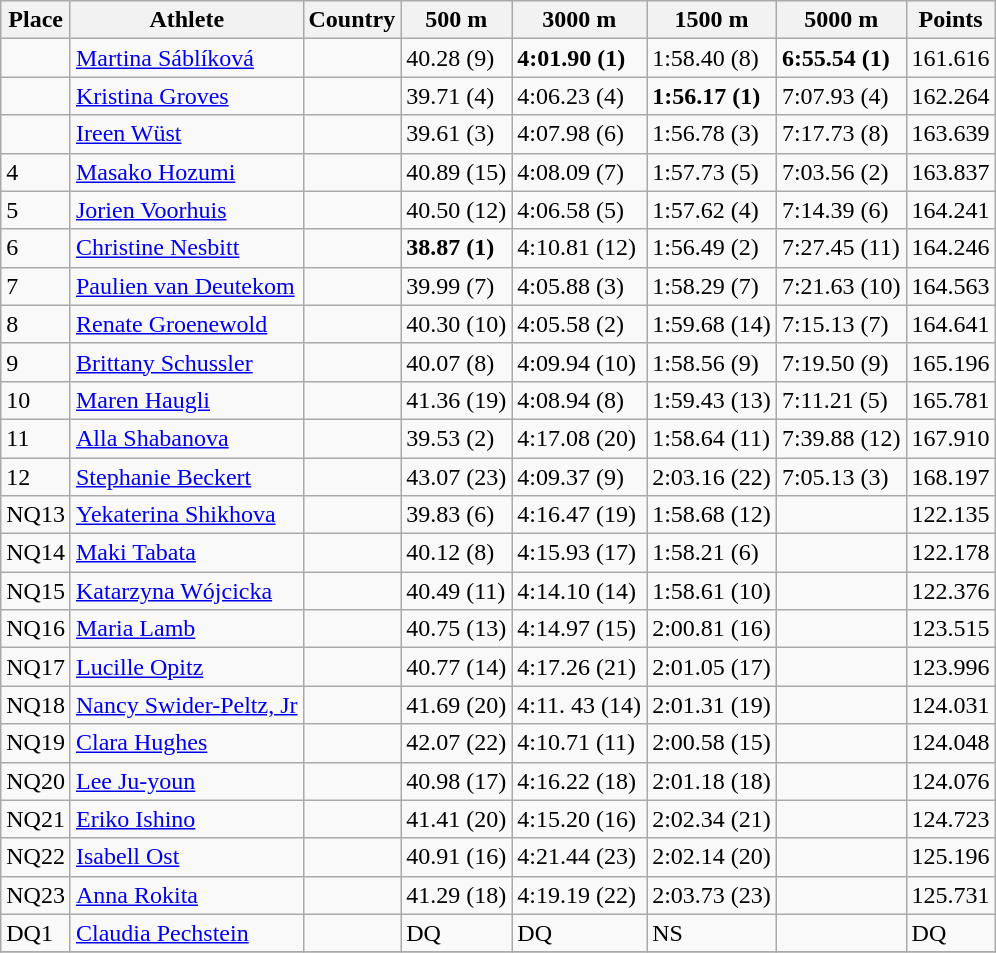<table class="wikitable" border="1">
<tr>
<th>Place</th>
<th>Athlete</th>
<th>Country</th>
<th>500 m</th>
<th>3000 m</th>
<th>1500 m</th>
<th>5000 m</th>
<th>Points</th>
</tr>
<tr>
<td></td>
<td><a href='#'>Martina Sáblíková</a></td>
<td></td>
<td>40.28 (9)</td>
<td><strong>4:01.90 (1)</strong></td>
<td>1:58.40 (8)</td>
<td><strong>6:55.54 (1)</strong></td>
<td>161.616</td>
</tr>
<tr>
<td></td>
<td><a href='#'>Kristina Groves</a></td>
<td></td>
<td>39.71 (4)</td>
<td>4:06.23 (4)</td>
<td><strong>1:56.17 (1)</strong></td>
<td>7:07.93 (4)</td>
<td>162.264</td>
</tr>
<tr>
<td></td>
<td><a href='#'>Ireen Wüst</a></td>
<td></td>
<td>39.61 (3)</td>
<td>4:07.98 (6)</td>
<td>1:56.78 (3)</td>
<td>7:17.73 (8)</td>
<td>163.639</td>
</tr>
<tr>
<td>4</td>
<td><a href='#'>Masako Hozumi</a></td>
<td></td>
<td>40.89 (15)</td>
<td>4:08.09 (7)</td>
<td>1:57.73 (5)</td>
<td>7:03.56 (2)</td>
<td>163.837</td>
</tr>
<tr>
<td>5</td>
<td><a href='#'>Jorien Voorhuis</a></td>
<td></td>
<td>40.50 (12)</td>
<td>4:06.58 (5)</td>
<td>1:57.62 (4)</td>
<td>7:14.39 (6)</td>
<td>164.241</td>
</tr>
<tr>
<td>6</td>
<td><a href='#'>Christine Nesbitt</a></td>
<td></td>
<td><strong>38.87 (1)</strong></td>
<td>4:10.81 (12)</td>
<td>1:56.49 (2)</td>
<td>7:27.45 (11)</td>
<td>164.246</td>
</tr>
<tr>
<td>7</td>
<td><a href='#'>Paulien van Deutekom</a></td>
<td></td>
<td>39.99 (7)</td>
<td>4:05.88 (3)</td>
<td>1:58.29 (7)</td>
<td>7:21.63 (10)</td>
<td>164.563</td>
</tr>
<tr>
<td>8</td>
<td><a href='#'>Renate Groenewold</a></td>
<td></td>
<td>40.30 (10)</td>
<td>4:05.58 (2)</td>
<td>1:59.68 (14)</td>
<td>7:15.13 (7)</td>
<td>164.641</td>
</tr>
<tr>
<td>9</td>
<td><a href='#'>Brittany Schussler</a></td>
<td></td>
<td>40.07 (8)</td>
<td>4:09.94 (10)</td>
<td>1:58.56 (9)</td>
<td>7:19.50 (9)</td>
<td>165.196</td>
</tr>
<tr>
<td>10</td>
<td><a href='#'>Maren Haugli</a></td>
<td></td>
<td>41.36 (19)</td>
<td>4:08.94 (8)</td>
<td>1:59.43 (13)</td>
<td>7:11.21 (5)</td>
<td>165.781</td>
</tr>
<tr>
<td>11</td>
<td><a href='#'>Alla Shabanova</a></td>
<td></td>
<td>39.53 (2)</td>
<td>4:17.08 (20)</td>
<td>1:58.64 (11)</td>
<td>7:39.88 (12)</td>
<td>167.910</td>
</tr>
<tr>
<td>12</td>
<td><a href='#'>Stephanie Beckert</a></td>
<td></td>
<td>43.07 (23)</td>
<td>4:09.37 (9)</td>
<td>2:03.16 (22)</td>
<td>7:05.13 (3)</td>
<td>168.197</td>
</tr>
<tr>
<td>NQ13</td>
<td><a href='#'>Yekaterina Shikhova</a></td>
<td></td>
<td>39.83 (6)</td>
<td>4:16.47 (19)</td>
<td>1:58.68 (12)</td>
<td></td>
<td>122.135</td>
</tr>
<tr>
<td>NQ14</td>
<td><a href='#'>Maki Tabata</a></td>
<td></td>
<td>40.12 (8)</td>
<td>4:15.93 (17)</td>
<td>1:58.21 (6)</td>
<td></td>
<td>122.178</td>
</tr>
<tr>
<td>NQ15</td>
<td><a href='#'>Katarzyna Wójcicka</a></td>
<td></td>
<td>40.49 (11)</td>
<td>4:14.10 (14)</td>
<td>1:58.61 (10)</td>
<td></td>
<td>122.376</td>
</tr>
<tr>
<td>NQ16</td>
<td><a href='#'>Maria Lamb</a></td>
<td></td>
<td>40.75 (13)</td>
<td>4:14.97 (15)</td>
<td>2:00.81 (16)</td>
<td></td>
<td>123.515</td>
</tr>
<tr>
<td>NQ17</td>
<td><a href='#'>Lucille Opitz</a></td>
<td></td>
<td>40.77 (14)</td>
<td>4:17.26 (21)</td>
<td>2:01.05 (17)</td>
<td></td>
<td>123.996</td>
</tr>
<tr>
<td>NQ18</td>
<td><a href='#'>Nancy Swider-Peltz, Jr</a></td>
<td></td>
<td>41.69 (20)</td>
<td>4:11. 43 (14)</td>
<td>2:01.31 (19)</td>
<td></td>
<td>124.031</td>
</tr>
<tr>
<td>NQ19</td>
<td><a href='#'>Clara Hughes</a></td>
<td></td>
<td>42.07 (22)</td>
<td>4:10.71 (11)</td>
<td>2:00.58 (15)</td>
<td></td>
<td>124.048</td>
</tr>
<tr>
<td>NQ20</td>
<td><a href='#'>Lee Ju-youn</a></td>
<td></td>
<td>40.98 (17)</td>
<td>4:16.22 (18)</td>
<td>2:01.18 (18)</td>
<td></td>
<td>124.076</td>
</tr>
<tr>
<td>NQ21</td>
<td><a href='#'>Eriko Ishino</a></td>
<td></td>
<td>41.41 (20)</td>
<td>4:15.20 (16)</td>
<td>2:02.34 (21)</td>
<td></td>
<td>124.723</td>
</tr>
<tr>
<td>NQ22</td>
<td><a href='#'>Isabell Ost</a></td>
<td></td>
<td>40.91 (16)</td>
<td>4:21.44 (23)</td>
<td>2:02.14 (20)</td>
<td></td>
<td>125.196</td>
</tr>
<tr>
<td>NQ23</td>
<td><a href='#'>Anna Rokita</a></td>
<td></td>
<td>41.29 (18)</td>
<td>4:19.19 (22)</td>
<td>2:03.73 (23)</td>
<td></td>
<td>125.731</td>
</tr>
<tr>
<td>DQ1</td>
<td><a href='#'>Claudia Pechstein</a></td>
<td></td>
<td>DQ</td>
<td>DQ</td>
<td>NS</td>
<td></td>
<td>DQ</td>
</tr>
<tr>
</tr>
</table>
